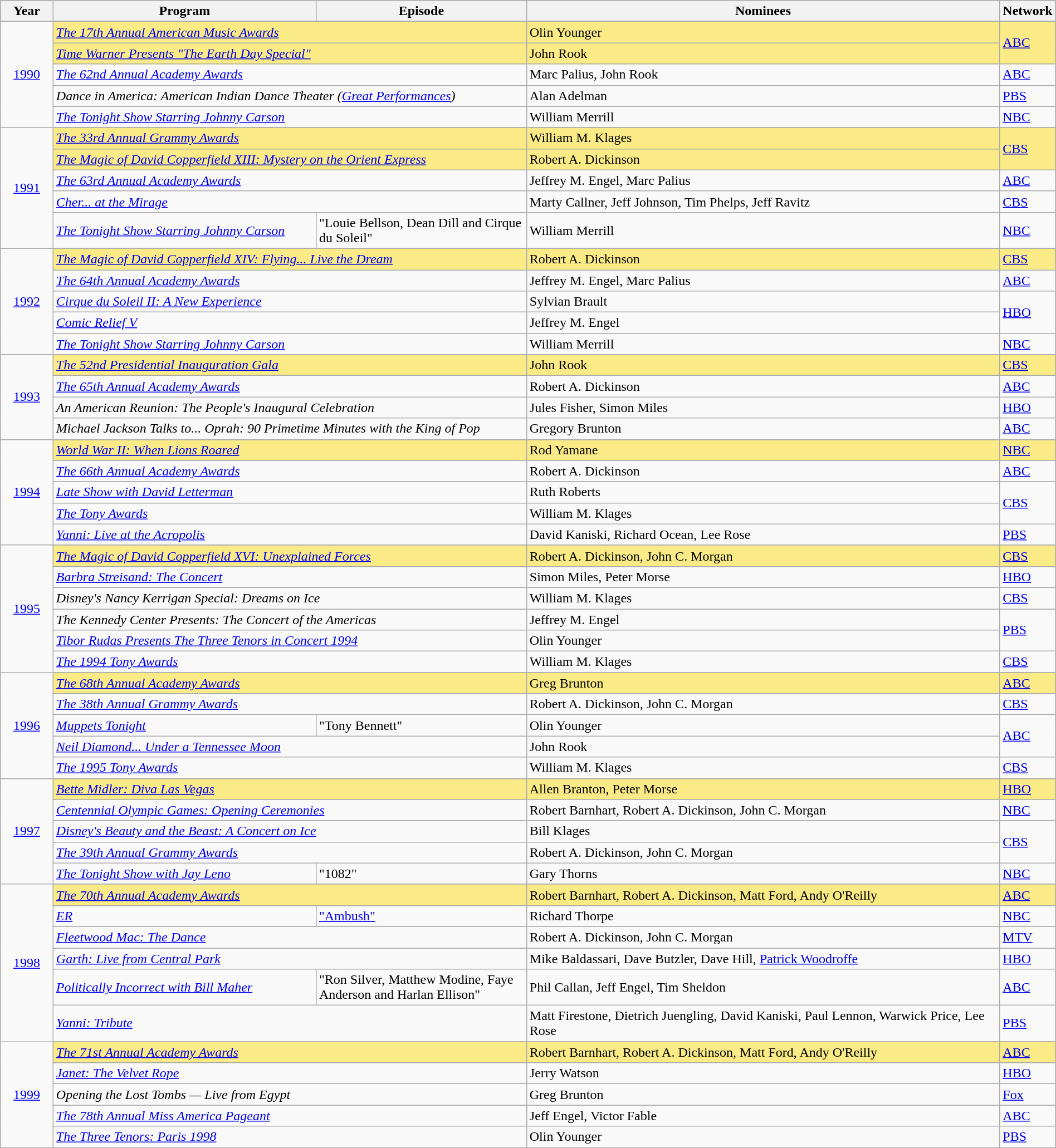<table class="wikitable" style="width:100%">
<tr bgcolor="#bebebe">
<th width="5%">Year</th>
<th width="25%">Program</th>
<th width="20%">Episode</th>
<th width="45%">Nominees</th>
<th width="5%">Network</th>
</tr>
<tr>
<td rowspan=6 style="text-align:center"><a href='#'>1990</a><br></td>
</tr>
<tr style="background:#FAEB86">
<td colspan=2><em><a href='#'>The 17th Annual American Music Awards</a></em></td>
<td>Olin Younger</td>
<td rowspan=2><a href='#'>ABC</a></td>
</tr>
<tr style="background:#FAEB86">
<td colspan=2><em><a href='#'>Time Warner Presents "The Earth Day Special"</a></em></td>
<td>John Rook</td>
</tr>
<tr>
<td colspan=2><em><a href='#'>The 62nd Annual Academy Awards</a></em></td>
<td>Marc Palius, John Rook</td>
<td><a href='#'>ABC</a></td>
</tr>
<tr>
<td colspan=2><em>Dance in America: American Indian Dance Theater (<a href='#'>Great Performances</a>)</em></td>
<td>Alan Adelman</td>
<td><a href='#'>PBS</a></td>
</tr>
<tr>
<td colspan=2><em><a href='#'>The Tonight Show Starring Johnny Carson</a></em></td>
<td>William Merrill</td>
<td><a href='#'>NBC</a></td>
</tr>
<tr>
<td rowspan=6 style="text-align:center"><a href='#'>1991</a><br></td>
</tr>
<tr style="background:#FAEB86">
<td colspan=2><em><a href='#'>The 33rd Annual Grammy Awards</a></em></td>
<td>William M. Klages</td>
<td rowspan=2><a href='#'>CBS</a></td>
</tr>
<tr style="background:#FAEB86">
<td colspan=2><em><a href='#'>The Magic of David Copperfield XIII: Mystery on the Orient Express</a></em></td>
<td>Robert A. Dickinson</td>
</tr>
<tr>
<td colspan=2><em><a href='#'>The 63rd Annual Academy Awards</a></em></td>
<td>Jeffrey M. Engel, Marc Palius</td>
<td><a href='#'>ABC</a></td>
</tr>
<tr>
<td colspan=2><em><a href='#'>Cher... at the Mirage</a></em></td>
<td>Marty Callner, Jeff Johnson, Tim Phelps, Jeff Ravitz</td>
<td><a href='#'>CBS</a></td>
</tr>
<tr>
<td><em><a href='#'>The Tonight Show Starring Johnny Carson</a></em></td>
<td>"Louie Bellson, Dean Dill and Cirque du Soleil"</td>
<td>William Merrill</td>
<td><a href='#'>NBC</a></td>
</tr>
<tr>
<td rowspan=6 style="text-align:center"><a href='#'>1992</a><br></td>
</tr>
<tr style="background:#FAEB86">
<td colspan=2><em><a href='#'>The Magic of David Copperfield XIV: Flying... Live the Dream</a></em></td>
<td>Robert A. Dickinson</td>
<td><a href='#'>CBS</a></td>
</tr>
<tr>
<td colspan=2><em><a href='#'>The 64th Annual Academy Awards</a></em></td>
<td>Jeffrey M. Engel, Marc Palius</td>
<td><a href='#'>ABC</a></td>
</tr>
<tr>
<td colspan=2><em><a href='#'>Cirque du Soleil II: A New Experience</a></em></td>
<td>Sylvian Brault</td>
<td rowspan=2><a href='#'>HBO</a></td>
</tr>
<tr>
<td colspan=2><em><a href='#'>Comic Relief V</a></em></td>
<td>Jeffrey M. Engel</td>
</tr>
<tr>
<td colspan=2><em><a href='#'>The Tonight Show Starring Johnny Carson</a></em></td>
<td>William Merrill</td>
<td><a href='#'>NBC</a></td>
</tr>
<tr>
<td rowspan=5 style="text-align:center"><a href='#'>1993</a><br></td>
</tr>
<tr style="background:#FAEB86">
<td colspan=2><em><a href='#'>The 52nd Presidential Inauguration Gala</a></em></td>
<td>John Rook</td>
<td><a href='#'>CBS</a></td>
</tr>
<tr>
<td colspan=2><em><a href='#'>The 65th Annual Academy Awards</a></em></td>
<td>Robert A. Dickinson</td>
<td><a href='#'>ABC</a></td>
</tr>
<tr>
<td colspan=2><em>An American Reunion: The People's Inaugural Celebration</em></td>
<td>Jules Fisher, Simon Miles</td>
<td><a href='#'>HBO</a></td>
</tr>
<tr>
<td colspan=2><em>Michael Jackson Talks to... Oprah: 90 Primetime Minutes with the King of Pop</em></td>
<td>Gregory Brunton</td>
<td><a href='#'>ABC</a></td>
</tr>
<tr>
<td rowspan=6 style="text-align:center"><a href='#'>1994</a><br></td>
</tr>
<tr style="background:#FAEB86">
<td colspan=2><em><a href='#'>World War II: When Lions Roared</a></em></td>
<td>Rod Yamane</td>
<td><a href='#'>NBC</a></td>
</tr>
<tr>
<td colspan=2><em><a href='#'>The 66th Annual Academy Awards</a></em></td>
<td>Robert A. Dickinson</td>
<td><a href='#'>ABC</a></td>
</tr>
<tr>
<td colspan=2><em><a href='#'>Late Show with David Letterman</a></em></td>
<td>Ruth Roberts</td>
<td rowspan=2><a href='#'>CBS</a></td>
</tr>
<tr>
<td colspan=2><em><a href='#'>The Tony Awards</a></em></td>
<td>William M. Klages</td>
</tr>
<tr>
<td colspan=2><em><a href='#'>Yanni: Live at the Acropolis</a></em></td>
<td>David Kaniski, Richard Ocean, Lee Rose</td>
<td><a href='#'>PBS</a></td>
</tr>
<tr>
<td rowspan=7 style="text-align:center"><a href='#'>1995</a><br></td>
</tr>
<tr style="background:#FAEB86">
<td colspan=2><em><a href='#'>The Magic of David Copperfield XVI: Unexplained Forces</a></em></td>
<td>Robert A. Dickinson, John C. Morgan</td>
<td><a href='#'>CBS</a></td>
</tr>
<tr>
<td colspan=2><em><a href='#'>Barbra Streisand: The Concert</a></em></td>
<td>Simon Miles, Peter Morse</td>
<td><a href='#'>HBO</a></td>
</tr>
<tr>
<td colspan=2><em>Disney's Nancy Kerrigan Special: Dreams on Ice</em></td>
<td>William M. Klages</td>
<td><a href='#'>CBS</a></td>
</tr>
<tr>
<td colspan=2><em>The Kennedy Center Presents: The Concert of the Americas</em></td>
<td>Jeffrey M. Engel</td>
<td rowspan=2><a href='#'>PBS</a></td>
</tr>
<tr>
<td colspan=2><em><a href='#'>Tibor Rudas Presents The Three Tenors in Concert 1994</a></em></td>
<td>Olin Younger</td>
</tr>
<tr>
<td colspan=2><em><a href='#'>The 1994 Tony Awards</a></em></td>
<td>William M. Klages</td>
<td><a href='#'>CBS</a></td>
</tr>
<tr>
<td rowspan=6 style="text-align:center"><a href='#'>1996</a><br></td>
</tr>
<tr style="background:#FAEB86">
<td colspan=2><em><a href='#'>The 68th Annual Academy Awards</a></em></td>
<td>Greg Brunton</td>
<td><a href='#'>ABC</a></td>
</tr>
<tr>
<td colspan=2><em><a href='#'>The 38th Annual Grammy Awards</a></em></td>
<td>Robert A. Dickinson, John C. Morgan</td>
<td><a href='#'>CBS</a></td>
</tr>
<tr>
<td><em><a href='#'>Muppets Tonight</a></em></td>
<td>"Tony Bennett"</td>
<td>Olin Younger</td>
<td rowspan=2><a href='#'>ABC</a></td>
</tr>
<tr>
<td colspan=2><em><a href='#'>Neil Diamond... Under a Tennessee Moon</a></em></td>
<td>John Rook</td>
</tr>
<tr>
<td colspan=2><em><a href='#'>The 1995 Tony Awards</a></em></td>
<td>William M. Klages</td>
<td><a href='#'>CBS</a></td>
</tr>
<tr>
<td rowspan=6 style="text-align:center"><a href='#'>1997</a><br></td>
</tr>
<tr style="background:#FAEB86">
<td colspan=2><em><a href='#'>Bette Midler: Diva Las Vegas</a></em></td>
<td>Allen Branton, Peter Morse</td>
<td><a href='#'>HBO</a></td>
</tr>
<tr>
<td colspan=2><em><a href='#'>Centennial Olympic Games: Opening Ceremonies</a></em></td>
<td>Robert Barnhart, Robert A. Dickinson, John C. Morgan</td>
<td><a href='#'>NBC</a></td>
</tr>
<tr>
<td colspan=2><em><a href='#'>Disney's Beauty and the Beast: A Concert on Ice</a></em></td>
<td>Bill Klages</td>
<td rowspan=2><a href='#'>CBS</a></td>
</tr>
<tr>
<td colspan=2><em><a href='#'>The 39th Annual Grammy Awards</a></em></td>
<td>Robert A. Dickinson, John C. Morgan</td>
</tr>
<tr>
<td><em><a href='#'>The Tonight Show with Jay Leno</a></em></td>
<td>"1082"</td>
<td>Gary Thorns</td>
<td><a href='#'>NBC</a></td>
</tr>
<tr>
<td rowspan=7 style="text-align:center"><a href='#'>1998</a><br></td>
</tr>
<tr style="background:#FAEB86">
<td colspan=2><em><a href='#'>The 70th Annual Academy Awards</a></em></td>
<td>Robert Barnhart, Robert A. Dickinson, Matt Ford, Andy O'Reilly</td>
<td><a href='#'>ABC</a></td>
</tr>
<tr>
<td><em><a href='#'>ER</a></em></td>
<td><a href='#'>"Ambush"</a></td>
<td>Richard Thorpe</td>
<td><a href='#'>NBC</a></td>
</tr>
<tr>
<td colspan=2><em><a href='#'>Fleetwood Mac: The Dance</a></em></td>
<td>Robert A. Dickinson, John C. Morgan</td>
<td><a href='#'>MTV</a></td>
</tr>
<tr>
<td colspan=2><em><a href='#'>Garth: Live from Central Park</a></em></td>
<td>Mike Baldassari, Dave Butzler, Dave Hill, <a href='#'>Patrick Woodroffe</a></td>
<td><a href='#'>HBO</a></td>
</tr>
<tr>
<td><em><a href='#'>Politically Incorrect with Bill Maher</a></em></td>
<td>"Ron Silver, Matthew Modine, Faye Anderson and Harlan Ellison"</td>
<td>Phil Callan, Jeff Engel, Tim Sheldon</td>
<td><a href='#'>ABC</a></td>
</tr>
<tr>
<td colspan=2><em><a href='#'>Yanni: Tribute</a></em></td>
<td>Matt Firestone, Dietrich Juengling, David Kaniski, Paul Lennon, Warwick Price, Lee Rose</td>
<td><a href='#'>PBS</a></td>
</tr>
<tr>
<td rowspan=6 style="text-align:center"><a href='#'>1999</a><br></td>
</tr>
<tr style="background:#FAEB86">
<td colspan=2><em><a href='#'>The 71st Annual Academy Awards</a></em></td>
<td>Robert Barnhart, Robert A. Dickinson, Matt Ford, Andy O'Reilly</td>
<td><a href='#'>ABC</a></td>
</tr>
<tr>
<td colspan=2><em><a href='#'>Janet: The Velvet Rope</a></em></td>
<td>Jerry Watson</td>
<td><a href='#'>HBO</a></td>
</tr>
<tr>
<td colspan=2><em>Opening the Lost Tombs — Live from Egypt</em></td>
<td>Greg Brunton</td>
<td><a href='#'>Fox</a></td>
</tr>
<tr>
<td colspan=2><em><a href='#'>The 78th Annual Miss America Pageant</a></em></td>
<td>Jeff Engel, Victor Fable</td>
<td><a href='#'>ABC</a></td>
</tr>
<tr>
<td colspan=2><em><a href='#'>The Three Tenors: Paris 1998</a></em></td>
<td>Olin Younger</td>
<td><a href='#'>PBS</a></td>
</tr>
<tr>
</tr>
</table>
